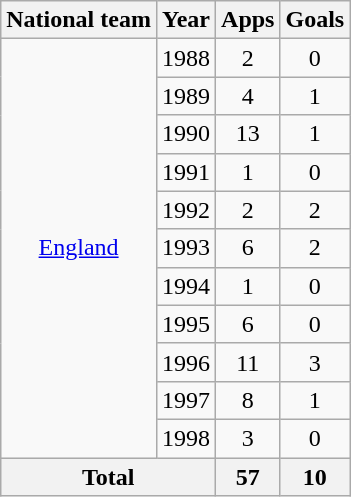<table class="wikitable" style="text-align: center;">
<tr>
<th>National team</th>
<th>Year</th>
<th>Apps</th>
<th>Goals</th>
</tr>
<tr>
<td rowspan="11"><a href='#'>England</a></td>
<td>1988</td>
<td>2</td>
<td>0</td>
</tr>
<tr>
<td>1989</td>
<td>4</td>
<td>1</td>
</tr>
<tr>
<td>1990</td>
<td>13</td>
<td>1</td>
</tr>
<tr>
<td>1991</td>
<td>1</td>
<td>0</td>
</tr>
<tr>
<td>1992</td>
<td>2</td>
<td>2</td>
</tr>
<tr>
<td>1993</td>
<td>6</td>
<td>2</td>
</tr>
<tr>
<td>1994</td>
<td>1</td>
<td>0</td>
</tr>
<tr>
<td>1995</td>
<td>6</td>
<td>0</td>
</tr>
<tr>
<td>1996</td>
<td>11</td>
<td>3</td>
</tr>
<tr>
<td>1997</td>
<td>8</td>
<td>1</td>
</tr>
<tr>
<td>1998</td>
<td>3</td>
<td>0</td>
</tr>
<tr>
<th colspan="2">Total</th>
<th>57</th>
<th>10</th>
</tr>
</table>
